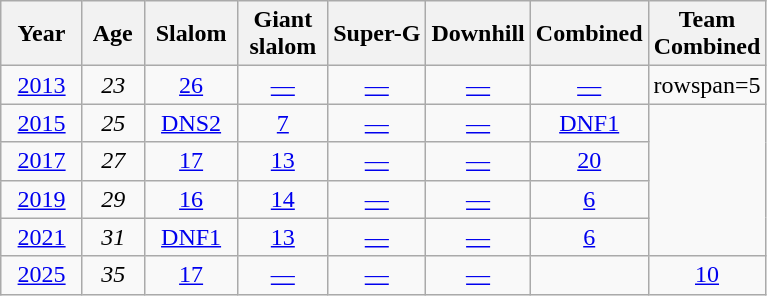<table class=wikitable style="text-align:center">
<tr>
<th>  Year  </th>
<th> Age </th>
<th> Slalom </th>
<th> Giant <br> slalom </th>
<th>Super-G</th>
<th>Downhill</th>
<th>Combined</th>
<th>Team<br>Combined</th>
</tr>
<tr>
<td><a href='#'>2013</a></td>
<td><em>23</em></td>
<td><a href='#'>26</a></td>
<td><a href='#'>—</a></td>
<td><a href='#'>—</a></td>
<td><a href='#'>—</a></td>
<td><a href='#'>—</a></td>
<td>rowspan=5</td>
</tr>
<tr>
<td><a href='#'>2015</a></td>
<td><em>25</em></td>
<td><a href='#'>DNS2</a></td>
<td><a href='#'>7</a></td>
<td><a href='#'>—</a></td>
<td><a href='#'>—</a></td>
<td><a href='#'>DNF1</a></td>
</tr>
<tr>
<td><a href='#'>2017</a></td>
<td><em>27</em></td>
<td><a href='#'>17</a></td>
<td><a href='#'>13</a></td>
<td><a href='#'>—</a></td>
<td><a href='#'>—</a></td>
<td><a href='#'>20</a></td>
</tr>
<tr>
<td><a href='#'>2019</a></td>
<td><em>29</em></td>
<td><a href='#'>16</a></td>
<td><a href='#'>14</a></td>
<td><a href='#'>—</a></td>
<td><a href='#'>—</a></td>
<td><a href='#'>6</a></td>
</tr>
<tr>
<td><a href='#'>2021</a></td>
<td><em>31</em></td>
<td><a href='#'>DNF1</a></td>
<td><a href='#'>13</a></td>
<td><a href='#'>—</a></td>
<td><a href='#'>—</a></td>
<td><a href='#'>6</a></td>
</tr>
<tr>
<td><a href='#'>2025</a></td>
<td><em>35</em></td>
<td><a href='#'>17</a></td>
<td><a href='#'>—</a></td>
<td><a href='#'>—</a></td>
<td><a href='#'>—</a></td>
<td></td>
<td><a href='#'>10</a></td>
</tr>
</table>
